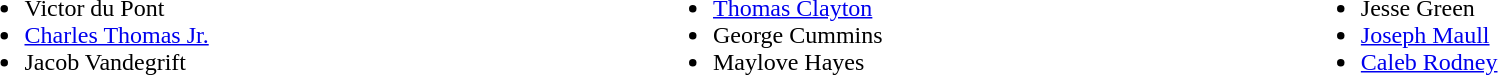<table width=100%>
<tr valign=top>
<td><br><ul><li>Victor du Pont</li><li><a href='#'>Charles Thomas Jr.</a></li><li>Jacob Vandegrift</li></ul></td>
<td><br><ul><li><a href='#'>Thomas Clayton</a></li><li>George Cummins</li><li>Maylove Hayes</li></ul></td>
<td><br><ul><li>Jesse Green</li><li><a href='#'>Joseph Maull</a></li><li><a href='#'>Caleb Rodney</a></li></ul></td>
</tr>
</table>
